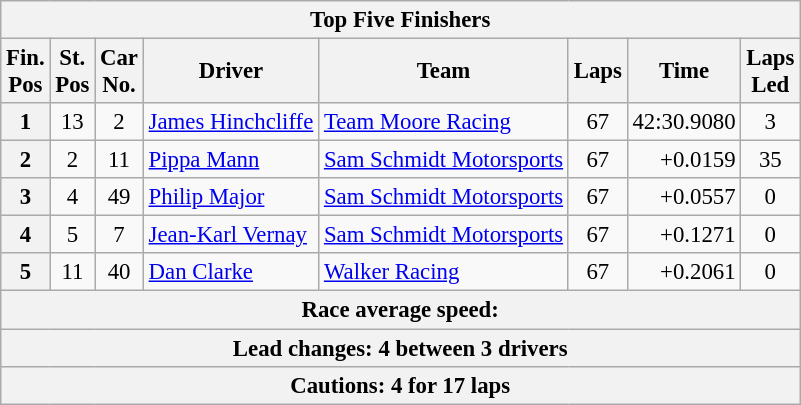<table class="wikitable" style="font-size:95%;">
<tr>
<th colspan=9>Top Five Finishers</th>
</tr>
<tr>
<th>Fin.<br>Pos</th>
<th>St.<br>Pos</th>
<th>Car<br>No.</th>
<th>Driver</th>
<th>Team</th>
<th>Laps</th>
<th>Time</th>
<th>Laps<br>Led</th>
</tr>
<tr>
<th>1</th>
<td align=center>13</td>
<td align=center>2</td>
<td> <a href='#'>James Hinchcliffe</a></td>
<td><a href='#'>Team Moore Racing</a></td>
<td align=center>67</td>
<td align=right>42:30.9080</td>
<td align=center>3</td>
</tr>
<tr>
<th>2</th>
<td align=center>2</td>
<td align=center>11</td>
<td> <a href='#'>Pippa Mann</a></td>
<td><a href='#'>Sam Schmidt Motorsports</a></td>
<td align=center>67</td>
<td align=right>+0.0159</td>
<td align=center>35</td>
</tr>
<tr>
<th>3</th>
<td align=center>4</td>
<td align=center>49</td>
<td> <a href='#'>Philip Major</a></td>
<td><a href='#'>Sam Schmidt Motorsports</a></td>
<td align=center>67</td>
<td align=right>+0.0557</td>
<td align=center>0</td>
</tr>
<tr>
<th>4</th>
<td align=center>5</td>
<td align=center>7</td>
<td> <a href='#'>Jean-Karl Vernay</a></td>
<td><a href='#'>Sam Schmidt Motorsports</a></td>
<td align=center>67</td>
<td align=right>+0.1271</td>
<td align=center>0</td>
</tr>
<tr>
<th>5</th>
<td align=center>11</td>
<td align=center>40</td>
<td> <a href='#'>Dan Clarke</a></td>
<td><a href='#'>Walker Racing</a></td>
<td align=center>67</td>
<td align=right>+0.2061</td>
<td align=center>0</td>
</tr>
<tr>
<th colspan=9>Race average speed: </th>
</tr>
<tr>
<th colspan=9>Lead changes: 4 between 3 drivers</th>
</tr>
<tr>
<th colspan=9>Cautions: 4 for 17 laps</th>
</tr>
</table>
